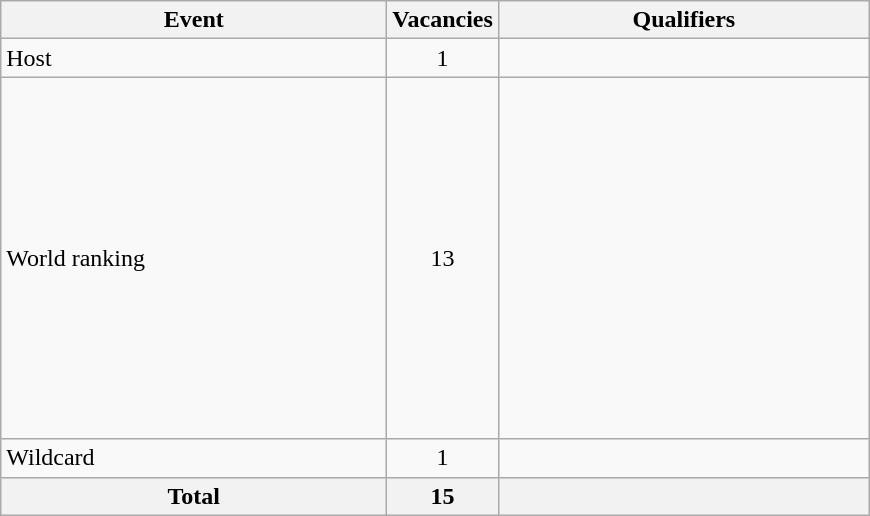<table class="wikitable" style="text-align:left; font-size:100%">
<tr>
<th width=250>Event</th>
<th width=50>Vacancies</th>
<th width=240>Qualifiers</th>
</tr>
<tr>
<td>Host</td>
<td align=center>1</td>
<td></td>
</tr>
<tr>
<td>World ranking</td>
<td align=center>13</td>
<td><br><br><br><br><br><br><br><s></s><br><br><br><br><br><br></td>
</tr>
<tr>
<td>Wildcard</td>
<td align=center>1</td>
<td></td>
</tr>
<tr>
<th>Total</th>
<th>15</th>
<th></th>
</tr>
</table>
